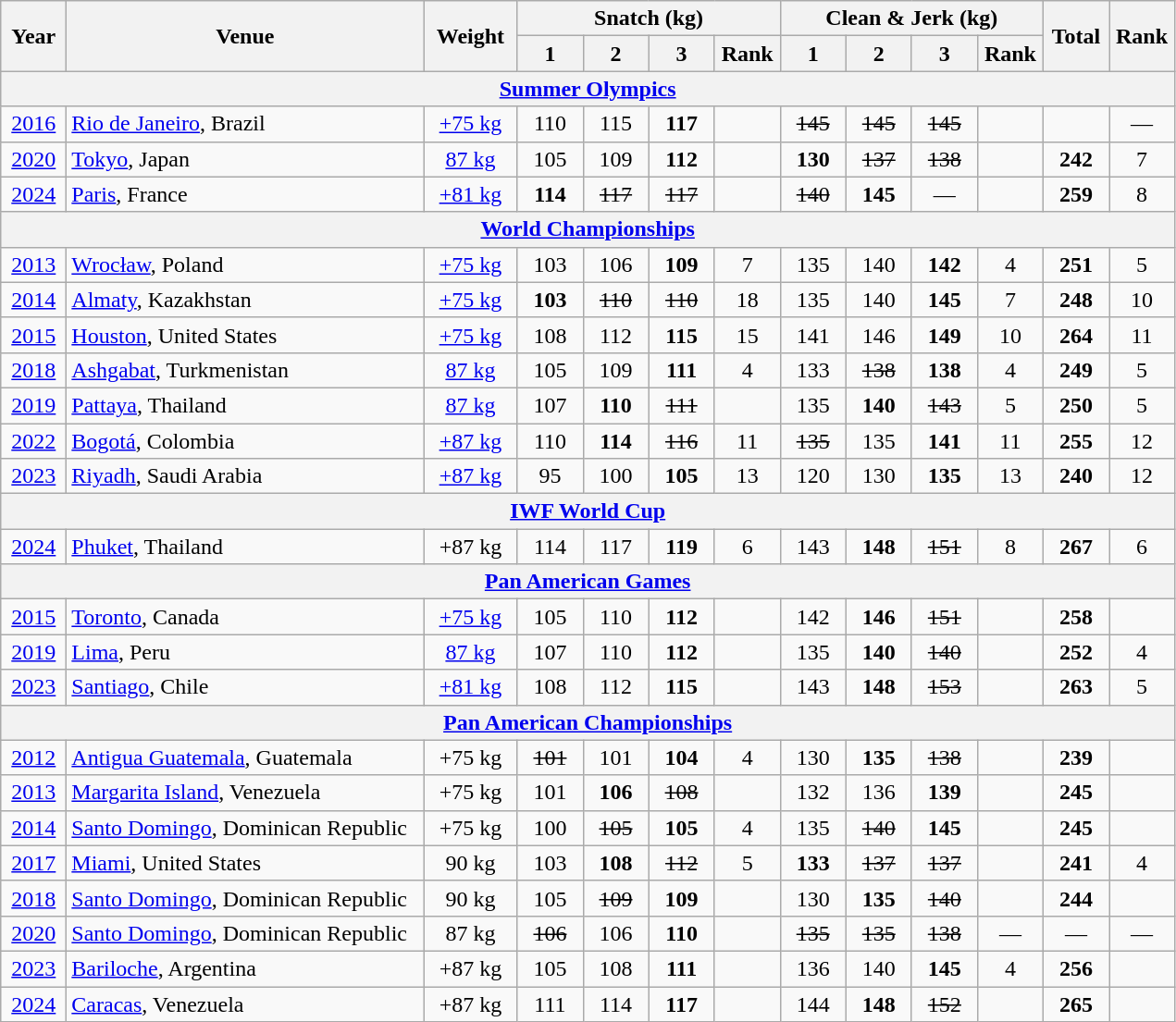<table class = "wikitable" style="text-align:center;">
<tr>
<th rowspan=2 width=40>Year</th>
<th rowspan=2 width=250>Venue</th>
<th rowspan=2 width=60>Weight</th>
<th colspan=4>Snatch (kg)</th>
<th colspan=4>Clean & Jerk (kg)</th>
<th rowspan=2 width=40>Total</th>
<th rowspan=2 width=40>Rank</th>
</tr>
<tr>
<th width=40>1</th>
<th width=40>2</th>
<th width=40>3</th>
<th width=40>Rank</th>
<th width=40>1</th>
<th width=40>2</th>
<th width=40>3</th>
<th width=40>Rank</th>
</tr>
<tr>
<th colspan=13><a href='#'>Summer Olympics</a></th>
</tr>
<tr>
<td><a href='#'>2016</a></td>
<td align=left><a href='#'>Rio de Janeiro</a>, Brazil</td>
<td><a href='#'>+75 kg</a></td>
<td>110</td>
<td>115</td>
<td><strong>117</strong></td>
<td></td>
<td><s>145</s></td>
<td><s>145</s></td>
<td><s>145</s></td>
<td></td>
<td></td>
<td>—</td>
</tr>
<tr>
<td><a href='#'>2020</a></td>
<td align=left><a href='#'>Tokyo</a>, Japan</td>
<td><a href='#'>87 kg</a></td>
<td>105</td>
<td>109</td>
<td><strong>112</strong></td>
<td></td>
<td><strong>130</strong></td>
<td><s>137</s></td>
<td><s>138</s></td>
<td></td>
<td><strong>242</strong></td>
<td>7</td>
</tr>
<tr>
<td><a href='#'>2024</a></td>
<td align=left><a href='#'>Paris</a>, France</td>
<td><a href='#'>+81 kg</a></td>
<td><strong>114</strong></td>
<td><s>117</s></td>
<td><s>117</s></td>
<td></td>
<td><s>140</s></td>
<td><strong>145</strong></td>
<td>—</td>
<td></td>
<td><strong>259</strong></td>
<td>8</td>
</tr>
<tr>
<th colspan=13><a href='#'>World Championships</a></th>
</tr>
<tr>
<td><a href='#'>2013</a></td>
<td align="left"><a href='#'>Wrocław</a>, Poland</td>
<td><a href='#'>+75 kg</a></td>
<td>103</td>
<td>106</td>
<td><strong>109</strong></td>
<td>7</td>
<td>135</td>
<td>140</td>
<td><strong>142</strong></td>
<td>4</td>
<td><strong>251</strong></td>
<td>5</td>
</tr>
<tr>
<td><a href='#'>2014</a></td>
<td align=left><a href='#'>Almaty</a>, Kazakhstan</td>
<td><a href='#'>+75 kg</a></td>
<td><strong>103</strong></td>
<td><s>110</s></td>
<td><s>110</s></td>
<td>18</td>
<td>135</td>
<td>140</td>
<td><strong>145</strong></td>
<td>7</td>
<td><strong>248</strong></td>
<td>10</td>
</tr>
<tr>
<td><a href='#'>2015</a></td>
<td align="left"><a href='#'>Houston</a>, United States</td>
<td><a href='#'>+75 kg</a></td>
<td>108</td>
<td>112</td>
<td><strong>115</strong></td>
<td>15</td>
<td>141</td>
<td>146</td>
<td><strong>149</strong></td>
<td>10</td>
<td><strong>264</strong></td>
<td>11</td>
</tr>
<tr>
<td><a href='#'>2018</a></td>
<td align=left><a href='#'>Ashgabat</a>, Turkmenistan</td>
<td><a href='#'>87 kg</a></td>
<td>105</td>
<td>109</td>
<td><strong>111</strong></td>
<td>4</td>
<td>133</td>
<td><s>138</s></td>
<td><strong>138</strong></td>
<td>4</td>
<td><strong>249</strong></td>
<td>5</td>
</tr>
<tr>
<td><a href='#'>2019</a></td>
<td align=left><a href='#'>Pattaya</a>, Thailand</td>
<td><a href='#'>87 kg</a></td>
<td>107</td>
<td><strong>110</strong></td>
<td><s>111</s></td>
<td></td>
<td>135</td>
<td><strong>140</strong></td>
<td><s>143</s></td>
<td>5</td>
<td><strong>250</strong></td>
<td>5</td>
</tr>
<tr>
<td><a href='#'>2022</a></td>
<td align=left><a href='#'>Bogotá</a>, Colombia</td>
<td><a href='#'>+87 kg</a></td>
<td>110</td>
<td><strong>114</strong></td>
<td><s>116</s></td>
<td>11</td>
<td><s>135</s></td>
<td>135</td>
<td><strong>141</strong></td>
<td>11</td>
<td><strong>255</strong></td>
<td>12</td>
</tr>
<tr>
<td><a href='#'>2023</a></td>
<td align=left><a href='#'>Riyadh</a>, Saudi Arabia</td>
<td><a href='#'>+87 kg</a></td>
<td>95</td>
<td>100</td>
<td><strong>105</strong></td>
<td>13</td>
<td>120</td>
<td>130</td>
<td><strong>135</strong></td>
<td>13</td>
<td><strong>240</strong></td>
<td>12</td>
</tr>
<tr>
<th colspan=13><a href='#'>IWF World Cup</a></th>
</tr>
<tr>
<td><a href='#'>2024</a></td>
<td align=left><a href='#'>Phuket</a>, Thailand</td>
<td>+87 kg</td>
<td>114</td>
<td>117</td>
<td><strong>119</strong></td>
<td>6</td>
<td>143</td>
<td><strong>148</strong></td>
<td><s>151</s></td>
<td>8</td>
<td><strong>267</strong></td>
<td>6</td>
</tr>
<tr>
<th colspan=13><a href='#'>Pan American Games</a></th>
</tr>
<tr>
<td><a href='#'>2015</a></td>
<td align=left><a href='#'>Toronto</a>, Canada</td>
<td><a href='#'>+75 kg</a></td>
<td>105</td>
<td>110</td>
<td><strong>112</strong></td>
<td></td>
<td>142</td>
<td><strong>146</strong></td>
<td><s>151</s></td>
<td></td>
<td><strong>258</strong></td>
<td></td>
</tr>
<tr>
<td><a href='#'>2019</a></td>
<td align=left><a href='#'>Lima</a>, Peru</td>
<td><a href='#'>87 kg</a></td>
<td>107</td>
<td>110</td>
<td><strong>112</strong></td>
<td></td>
<td>135</td>
<td><strong>140</strong></td>
<td><s>140</s></td>
<td></td>
<td><strong>252</strong></td>
<td>4</td>
</tr>
<tr>
<td><a href='#'>2023</a></td>
<td align=left><a href='#'>Santiago</a>, Chile</td>
<td><a href='#'>+81 kg</a></td>
<td>108</td>
<td>112</td>
<td><strong>115</strong></td>
<td></td>
<td>143</td>
<td><strong>148</strong></td>
<td><s>153</s></td>
<td></td>
<td><strong>263</strong></td>
<td>5</td>
</tr>
<tr>
<th colspan=13><a href='#'>Pan American Championships</a></th>
</tr>
<tr>
<td><a href='#'>2012</a></td>
<td align=left><a href='#'>Antigua Guatemala</a>, Guatemala</td>
<td>+75 kg</td>
<td><s>101</s></td>
<td>101</td>
<td><strong>104</strong></td>
<td>4</td>
<td>130</td>
<td><strong>135</strong></td>
<td><s>138</s></td>
<td></td>
<td><strong>239</strong></td>
<td></td>
</tr>
<tr>
<td><a href='#'>2013</a></td>
<td align=left><a href='#'>Margarita Island</a>, Venezuela</td>
<td>+75 kg</td>
<td>101</td>
<td><strong>106</strong></td>
<td><s>108</s></td>
<td></td>
<td>132</td>
<td>136</td>
<td><strong>139</strong></td>
<td></td>
<td><strong>245</strong></td>
<td></td>
</tr>
<tr>
<td><a href='#'>2014</a></td>
<td align=left><a href='#'>Santo Domingo</a>, Dominican Republic</td>
<td>+75 kg</td>
<td>100</td>
<td><s>105</s></td>
<td><strong>105</strong></td>
<td>4</td>
<td>135</td>
<td><s>140</s></td>
<td><strong>145</strong></td>
<td></td>
<td><strong>245</strong></td>
<td></td>
</tr>
<tr>
<td><a href='#'>2017</a></td>
<td align=left><a href='#'>Miami</a>, United States</td>
<td>90 kg</td>
<td>103</td>
<td><strong>108</strong></td>
<td><s>112</s></td>
<td>5</td>
<td><strong>133</strong></td>
<td><s>137</s></td>
<td><s>137</s></td>
<td></td>
<td><strong>241</strong></td>
<td>4</td>
</tr>
<tr>
<td><a href='#'>2018</a></td>
<td align=left><a href='#'>Santo Domingo</a>, Dominican Republic</td>
<td>90 kg</td>
<td>105</td>
<td><s>109</s></td>
<td><strong>109</strong></td>
<td></td>
<td>130</td>
<td><strong>135</strong></td>
<td><s>140</s></td>
<td></td>
<td><strong>244</strong></td>
<td></td>
</tr>
<tr>
<td><a href='#'>2020</a></td>
<td align=left><a href='#'>Santo Domingo</a>, Dominican Republic</td>
<td>87 kg</td>
<td><s>106</s></td>
<td>106</td>
<td><strong>110</strong></td>
<td></td>
<td><s>135</s></td>
<td><s>135</s></td>
<td><s>138</s></td>
<td>—</td>
<td>—</td>
<td>—</td>
</tr>
<tr>
<td><a href='#'>2023</a></td>
<td align=left><a href='#'>Bariloche</a>, Argentina</td>
<td>+87 kg</td>
<td>105</td>
<td>108</td>
<td><strong>111</strong></td>
<td></td>
<td>136</td>
<td>140</td>
<td><strong>145</strong></td>
<td>4</td>
<td><strong>256</strong></td>
<td></td>
</tr>
<tr>
<td><a href='#'>2024</a></td>
<td align=left><a href='#'>Caracas</a>, Venezuela</td>
<td>+87 kg</td>
<td>111</td>
<td>114</td>
<td><strong>117</strong></td>
<td></td>
<td>144</td>
<td><strong>148</strong></td>
<td><s>152</s></td>
<td></td>
<td><strong>265</strong></td>
<td></td>
</tr>
</table>
